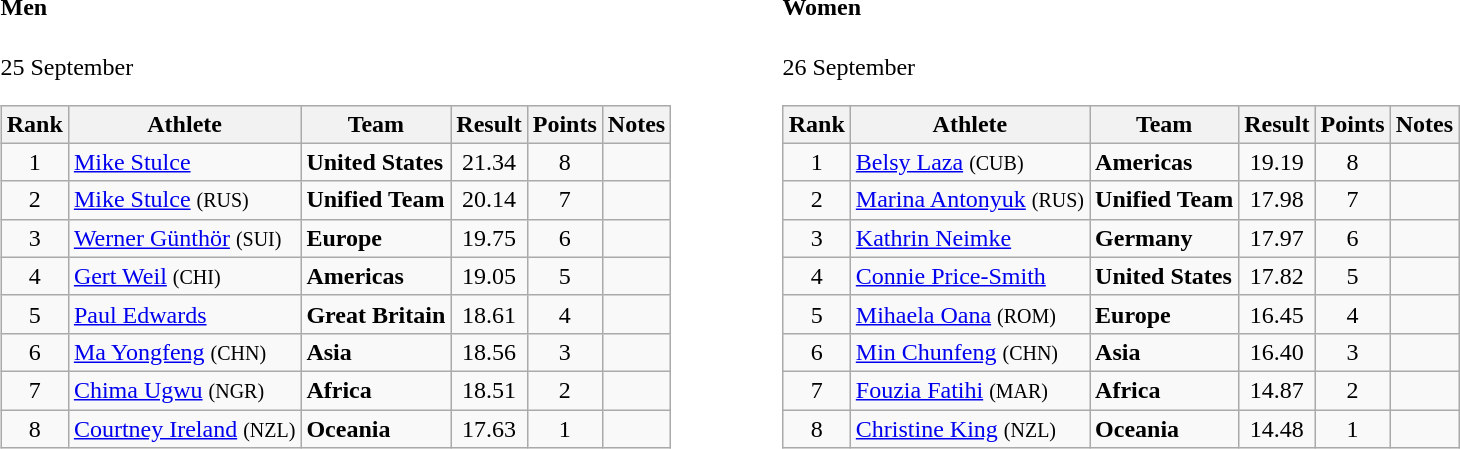<table>
<tr>
<td valign="top"><br><h4>Men</h4>25 September<table class="wikitable" style="text-align:center">
<tr>
<th>Rank</th>
<th>Athlete</th>
<th>Team</th>
<th>Result</th>
<th>Points</th>
<th>Notes</th>
</tr>
<tr>
<td>1</td>
<td align="left"><a href='#'>Mike Stulce</a></td>
<td align=left><strong>United States</strong></td>
<td>21.34</td>
<td>8</td>
<td></td>
</tr>
<tr>
<td>2</td>
<td align="left"><a href='#'>Mike Stulce</a> <small>(RUS) </small></td>
<td align=left><strong>Unified Team</strong></td>
<td>20.14</td>
<td>7</td>
<td></td>
</tr>
<tr>
<td>3</td>
<td align="left"><a href='#'>Werner Günthör</a> <small>(SUI) </small></td>
<td align=left><strong>Europe</strong></td>
<td>19.75</td>
<td>6</td>
<td></td>
</tr>
<tr>
<td>4</td>
<td align="left"><a href='#'>Gert Weil</a> <small>(CHI) </small></td>
<td align=left><strong>Americas</strong></td>
<td>19.05</td>
<td>5</td>
<td></td>
</tr>
<tr>
<td>5</td>
<td align="left"><a href='#'>Paul Edwards</a></td>
<td align=left><strong>Great Britain</strong></td>
<td>18.61</td>
<td>4</td>
<td></td>
</tr>
<tr>
<td>6</td>
<td align="left"><a href='#'>Ma Yongfeng</a> <small>(CHN) </small></td>
<td align=left><strong>Asia</strong></td>
<td>18.56</td>
<td>3</td>
<td></td>
</tr>
<tr>
<td>7</td>
<td align="left"><a href='#'>Chima Ugwu</a> <small>(NGR) </small></td>
<td align=left><strong>Africa</strong></td>
<td>18.51</td>
<td>2</td>
<td></td>
</tr>
<tr>
<td>8</td>
<td align="left"><a href='#'>Courtney Ireland</a> <small>(NZL) </small></td>
<td align=left><strong>Oceania</strong></td>
<td>17.63</td>
<td>1</td>
<td></td>
</tr>
</table>
</td>
<td width="50"> </td>
<td valign="top"><br><h4>Women</h4>26 September<table class="wikitable" style="text-align:center">
<tr>
<th>Rank</th>
<th>Athlete</th>
<th>Team</th>
<th>Result</th>
<th>Points</th>
<th>Notes</th>
</tr>
<tr>
<td>1</td>
<td align="left"><a href='#'>Belsy Laza</a> <small>(CUB) </small></td>
<td align=left><strong>Americas</strong></td>
<td>19.19</td>
<td>8</td>
<td></td>
</tr>
<tr>
<td>2</td>
<td align="left"><a href='#'>Marina Antonyuk</a> <small>(RUS) </small></td>
<td align=left><strong>Unified Team</strong></td>
<td>17.98</td>
<td>7</td>
<td></td>
</tr>
<tr>
<td>3</td>
<td align="left"><a href='#'>Kathrin Neimke</a></td>
<td align=left><strong>Germany</strong></td>
<td>17.97</td>
<td>6</td>
<td></td>
</tr>
<tr>
<td>4</td>
<td align="left"><a href='#'>Connie Price-Smith</a></td>
<td align=left><strong>United States</strong></td>
<td>17.82</td>
<td>5</td>
<td></td>
</tr>
<tr>
<td>5</td>
<td align="left"><a href='#'>Mihaela Oana</a> <small>(ROM) </small></td>
<td align=left><strong>Europe</strong></td>
<td>16.45</td>
<td>4</td>
<td></td>
</tr>
<tr>
<td>6</td>
<td align="left"><a href='#'>Min Chunfeng</a> <small>(CHN) </small></td>
<td align=left><strong>Asia</strong></td>
<td>16.40</td>
<td>3</td>
<td></td>
</tr>
<tr>
<td>7</td>
<td align="left"><a href='#'>Fouzia Fatihi</a> <small>(MAR) </small></td>
<td align=left><strong>Africa</strong></td>
<td>14.87</td>
<td>2</td>
<td></td>
</tr>
<tr>
<td>8</td>
<td align="left"><a href='#'>Christine King</a> <small>(NZL) </small></td>
<td align=left><strong>Oceania</strong></td>
<td>14.48</td>
<td>1</td>
<td></td>
</tr>
</table>
</td>
</tr>
</table>
